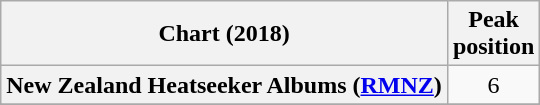<table class="wikitable sortable plainrowheaders" style="text-align:center">
<tr>
<th scope="col">Chart (2018)</th>
<th scope="col">Peak<br> position</th>
</tr>
<tr>
<th scope="row">New Zealand Heatseeker Albums (<a href='#'>RMNZ</a>)</th>
<td>6</td>
</tr>
<tr>
</tr>
<tr>
</tr>
<tr>
</tr>
</table>
